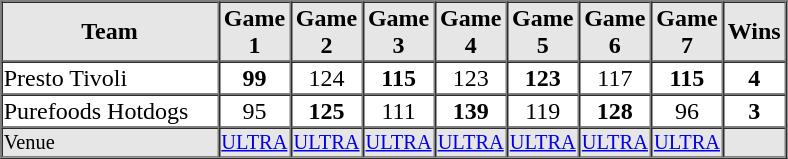<table border="1" cellspacing="0"  style="width:525px; margin:auto;">
<tr style="text-align:center; background:#e6e6e6;">
<th style="text-align:center; width:30%;">Team</th>
<th width=8%>Game 1</th>
<th width=8%>Game 2</th>
<th width=8%>Game 3</th>
<th width=8%>Game 4</th>
<th width=8%>Game 5</th>
<th width=8%>Game 6</th>
<th width=8%>Game 7</th>
<th width=8%>Wins</th>
</tr>
<tr style="text-align:center;">
<td align=left>Presto Tivoli</td>
<td><strong>99</strong></td>
<td>124</td>
<td><strong>115</strong></td>
<td>123</td>
<td><strong>123</strong></td>
<td>117</td>
<td><strong>115</strong></td>
<td><strong>4</strong></td>
</tr>
<tr style="text-align:center;">
<td align=left>Purefoods Hotdogs</td>
<td>95</td>
<td><strong>125</strong></td>
<td>111</td>
<td><strong>139</strong></td>
<td>119</td>
<td><strong>128</strong></td>
<td>96</td>
<td><strong>3</strong></td>
</tr>
<tr style="text-align:center; font-size:85%; background:#e6e6e6;">
<td align=left>Venue</td>
<td><a href='#'>ULTRA</a></td>
<td><a href='#'>ULTRA</a></td>
<td><a href='#'>ULTRA</a></td>
<td><a href='#'>ULTRA</a></td>
<td><a href='#'>ULTRA</a></td>
<td><a href='#'>ULTRA</a></td>
<td><a href='#'>ULTRA</a></td>
<td></td>
</tr>
</table>
